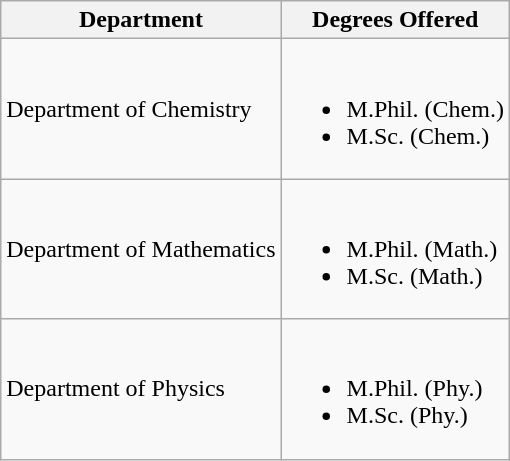<table class="wikitable">
<tr>
<th>Department</th>
<th>Degrees Offered</th>
</tr>
<tr>
<td>Department of Chemistry</td>
<td><br><ul><li>M.Phil. (Chem.)</li><li>M.Sc. (Chem.)</li></ul></td>
</tr>
<tr>
<td>Department of Mathematics</td>
<td><br><ul><li>M.Phil. (Math.)</li><li>M.Sc. (Math.)</li></ul></td>
</tr>
<tr>
<td>Department of Physics</td>
<td><br><ul><li>M.Phil. (Phy.)</li><li>M.Sc. (Phy.)</li></ul></td>
</tr>
</table>
